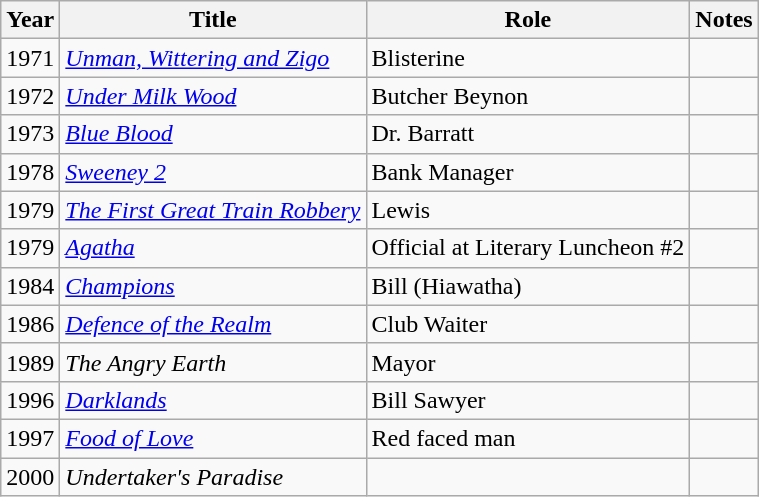<table class="wikitable">
<tr>
<th>Year</th>
<th>Title</th>
<th>Role</th>
<th>Notes</th>
</tr>
<tr>
<td>1971</td>
<td><em><a href='#'>Unman, Wittering and Zigo</a></em></td>
<td>Blisterine</td>
<td></td>
</tr>
<tr>
<td>1972</td>
<td><em><a href='#'>Under Milk Wood</a></em></td>
<td>Butcher Beynon</td>
<td></td>
</tr>
<tr>
<td>1973</td>
<td><em><a href='#'>Blue Blood</a></em></td>
<td>Dr. Barratt</td>
<td></td>
</tr>
<tr>
<td>1978</td>
<td><em><a href='#'>Sweeney 2</a></em></td>
<td>Bank Manager</td>
<td></td>
</tr>
<tr>
<td>1979</td>
<td><em><a href='#'>The First Great Train Robbery</a></em></td>
<td>Lewis</td>
<td></td>
</tr>
<tr>
<td>1979</td>
<td><em><a href='#'>Agatha</a></em></td>
<td>Official at Literary Luncheon #2</td>
<td></td>
</tr>
<tr>
<td>1984</td>
<td><em><a href='#'>Champions</a></em></td>
<td>Bill (Hiawatha)</td>
<td></td>
</tr>
<tr>
<td>1986</td>
<td><em><a href='#'>Defence of the Realm</a></em></td>
<td>Club Waiter</td>
<td></td>
</tr>
<tr>
<td>1989</td>
<td><em>The Angry Earth</em></td>
<td>Mayor</td>
<td></td>
</tr>
<tr>
<td>1996</td>
<td><em><a href='#'>Darklands</a></em></td>
<td>Bill Sawyer</td>
<td></td>
</tr>
<tr>
<td>1997</td>
<td><em><a href='#'>Food of Love</a></em></td>
<td>Red faced man</td>
<td></td>
</tr>
<tr>
<td>2000</td>
<td><em>Undertaker's Paradise</em></td>
<td></td>
<td></td>
</tr>
</table>
